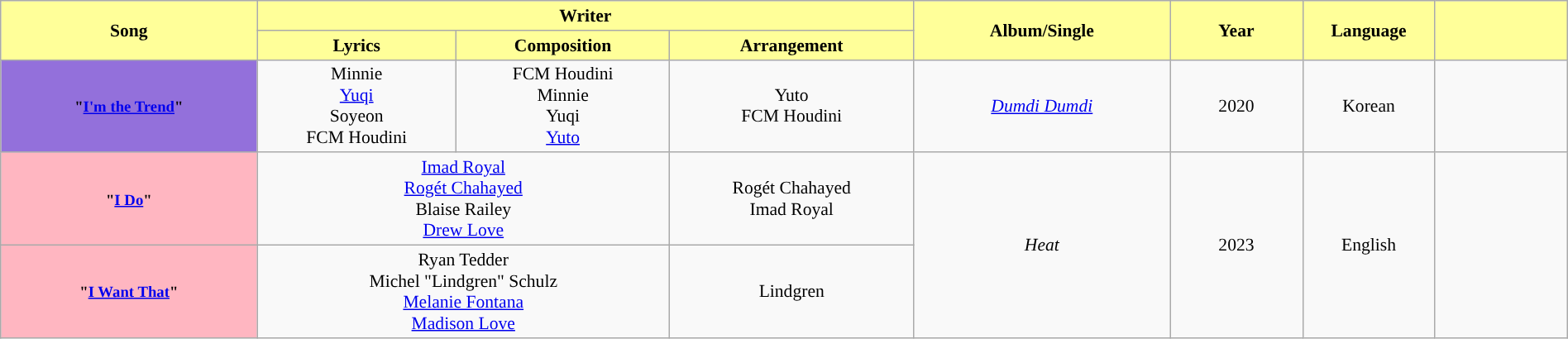<table class="wikitable" style="margin:0.5em auto; clear:both; font-size:.9em; text-align:center; width:100%">
<tr>
<th rowspan="2" style="width:200px; background:#FFFF99;">Song</th>
<th colspan="3" style="width:700px; background:#FFFF99;">Writer</th>
<th rowspan="2" style="width:200px; background:#FFFF99;">Album/Single</th>
<th rowspan="2" style="width:100px; background:#FFFF99;">Year</th>
<th rowspan="2" style="width:100px; background:#FFFF99;">Language</th>
<th rowspan="2" style="width:100px; background:#FFFF99;"></th>
</tr>
<tr>
<th style=background:#FFFF99;">Lyrics</th>
<th style=background:#FFFF99;">Composition</th>
<th style=background:#FFFF99;">Arrangement</th>
</tr>
<tr>
<th rowspan="1" scope="row" style="background-color:#9370db; font-size:15px;"><small>"<a href='#'>I'm the Trend</a>" </small></th>
<td>Minnie<br><a href='#'>Yuqi</a><br>Soyeon<br>FCM Houdini</td>
<td>FCM Houdini<br>Minnie<br>Yuqi<br><a href='#'>Yuto</a></td>
<td>Yuto<br>FCM Houdini</td>
<td><em><a href='#'>Dumdi Dumdi</a></em></td>
<td>2020</td>
<td>Korean</td>
<td></td>
</tr>
<tr>
<th rowspan="1" scope="row" style="background-color:lightpink; font-size:15px;"><small>"<a href='#'>I Do</a>" </small></th>
<td colspan="2"><a href='#'>Imad Royal</a><br> <a href='#'>Rogét Chahayed</a><br> Blaise Railey <br> <a href='#'>Drew Love</a></td>
<td>Rogét Chahayed<br> Imad Royal</td>
<td rowspan="2"><em>Heat</em></td>
<td rowspan="2">2023</td>
<td rowspan="2">English</td>
<td rowspan="2"></td>
</tr>
<tr>
<th rowspan="1" scope="row" style="background-color:lightpink; font-size:15px;"><small>"<a href='#'>I Want That</a>" </small></th>
<td colspan="2">Ryan Tedder<br> Michel "Lindgren" Schulz<br> <a href='#'>Melanie Fontana</a><br> <a href='#'>Madison Love</a></td>
<td>Lindgren</td>
</tr>
</table>
